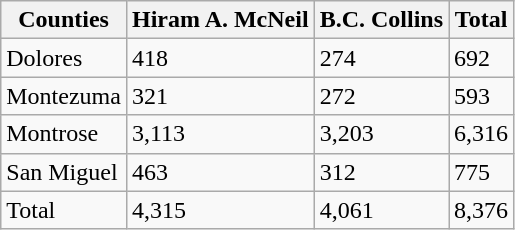<table class="wikitable mw-collapsible">
<tr>
<th>Counties</th>
<th>Hiram A. McNeil</th>
<th>B.C. Collins</th>
<th>Total</th>
</tr>
<tr>
<td>Dolores</td>
<td>418</td>
<td>274</td>
<td>692</td>
</tr>
<tr>
<td>Montezuma</td>
<td>321</td>
<td>272</td>
<td>593</td>
</tr>
<tr>
<td>Montrose</td>
<td>3,113</td>
<td>3,203</td>
<td>6,316</td>
</tr>
<tr>
<td>San Miguel</td>
<td>463</td>
<td>312</td>
<td>775</td>
</tr>
<tr>
<td>Total</td>
<td>4,315</td>
<td>4,061</td>
<td>8,376</td>
</tr>
</table>
